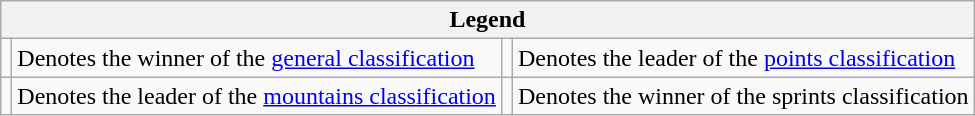<table class="wikitable">
<tr>
<th colspan="4">Legend</th>
</tr>
<tr>
<td></td>
<td>Denotes the winner of the <a href='#'>general classification</a></td>
<td></td>
<td>Denotes the leader of the <a href='#'>points classification</a></td>
</tr>
<tr>
<td></td>
<td>Denotes the leader of the <a href='#'>mountains classification</a></td>
<td></td>
<td>Denotes the winner of the sprints classification</td>
</tr>
</table>
